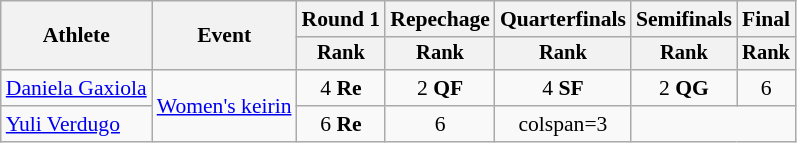<table class=wikitable style=font-size:90%;text-align:center>
<tr>
<th rowspan=2>Athlete</th>
<th rowspan=2>Event</th>
<th>Round 1</th>
<th>Repechage</th>
<th>Quarterfinals</th>
<th>Semifinals</th>
<th>Final</th>
</tr>
<tr style=font-size:95%>
<th>Rank</th>
<th>Rank</th>
<th>Rank</th>
<th>Rank</th>
<th>Rank</th>
</tr>
<tr>
<td align=left><a href='#'>Daniela Gaxiola</a></td>
<td align=left rowspan=2><a href='#'>Women's keirin</a></td>
<td>4 <strong>Re</strong></td>
<td>2 <strong>QF</strong></td>
<td>4 <strong>SF</strong></td>
<td>2 <strong>QG</strong></td>
<td>6</td>
</tr>
<tr>
<td align=left><a href='#'>Yuli Verdugo</a></td>
<td>6 <strong>Re</strong></td>
<td>6</td>
<td>colspan=3</td>
</tr>
</table>
